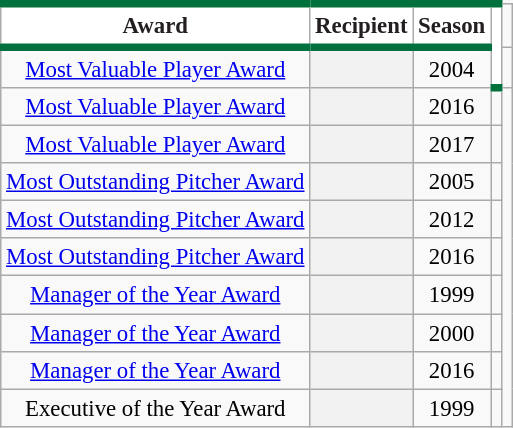<table class="wikitable sortable plainrowheaders" style="font-size: 95%; text-align:center;">
<tr>
<th scope="col" style="background-color:#ffffff; border-top:#00703c 5px solid; border-bottom:#00703c 5px solid; color:#231f20">Award</th>
<th scope="col" style="background-color:#ffffff; border-top:#00703c 5px solid; border-bottom:#00703c 5px solid; color:#231f20">Recipient</th>
<th scope="col" style="background-color:#ffffff; border-top:#00703c 5px solid; border-bottom:#00703c 5px solid; color:#231f20">Season</th>
<th rowspan="2" class="unsortable" scope="col" style="background-color:#ffffff; border-top:#00703c 5px solid; border-bottom:#00703c 5px solid; color:#231f20"></th>
</tr>
<tr>
<td><a href='#'>Most Valuable Player Award</a></td>
<th scope="row" style="text-align:center"></th>
<td>2004</td>
<td></td>
</tr>
<tr>
<td><a href='#'>Most Valuable Player Award</a></td>
<th scope="row" style="text-align:center"></th>
<td>2016</td>
<td></td>
</tr>
<tr>
<td><a href='#'>Most Valuable Player Award</a></td>
<th scope="row" style="text-align:center"></th>
<td>2017</td>
<td></td>
</tr>
<tr>
<td><a href='#'>Most Outstanding Pitcher Award</a></td>
<th scope="row" style="text-align:center"></th>
<td>2005</td>
<td></td>
</tr>
<tr>
<td><a href='#'>Most Outstanding Pitcher Award</a></td>
<th scope="row" style="text-align:center"></th>
<td>2012</td>
<td></td>
</tr>
<tr>
<td><a href='#'>Most Outstanding Pitcher Award</a></td>
<th scope="row" style="text-align:center"></th>
<td>2016</td>
<td></td>
</tr>
<tr>
<td><a href='#'>Manager of the Year Award</a></td>
<th scope="row" style="text-align:center"></th>
<td>1999</td>
<td></td>
</tr>
<tr>
<td><a href='#'>Manager of the Year Award</a></td>
<th scope="row" style="text-align:center"></th>
<td>2000</td>
<td></td>
</tr>
<tr>
<td><a href='#'>Manager of the Year Award</a></td>
<th scope="row" style="text-align:center"></th>
<td>2016</td>
<td></td>
</tr>
<tr>
<td>Executive of the Year Award</td>
<th scope="row" style="text-align:center"></th>
<td>1999</td>
<td></td>
</tr>
</table>
